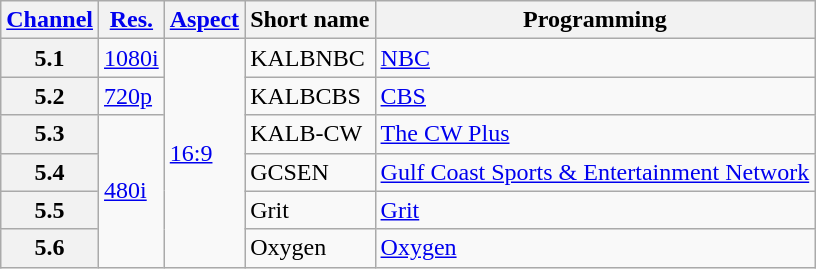<table class="wikitable">
<tr>
<th scope = "col"><a href='#'>Channel</a></th>
<th scope = "col"><a href='#'>Res.</a></th>
<th scope = "col"><a href='#'>Aspect</a></th>
<th scope = "col">Short name</th>
<th scope = "col">Programming</th>
</tr>
<tr>
<th scope = "row">5.1</th>
<td><a href='#'>1080i</a></td>
<td rowspan=6><a href='#'>16:9</a></td>
<td>KALBNBC</td>
<td><a href='#'>NBC</a></td>
</tr>
<tr>
<th scope = "row">5.2</th>
<td><a href='#'>720p</a></td>
<td>KALBCBS</td>
<td><a href='#'>CBS</a></td>
</tr>
<tr>
<th scope = "row">5.3</th>
<td rowspan="4"><a href='#'>480i</a></td>
<td>KALB-CW</td>
<td><a href='#'>The CW Plus</a></td>
</tr>
<tr>
<th scope = "row">5.4</th>
<td>GCSEN</td>
<td><a href='#'>Gulf Coast Sports & Entertainment Network</a></td>
</tr>
<tr>
<th scope = "row">5.5</th>
<td>Grit</td>
<td><a href='#'>Grit</a></td>
</tr>
<tr>
<th scope = "row">5.6</th>
<td>Oxygen</td>
<td><a href='#'>Oxygen</a></td>
</tr>
</table>
